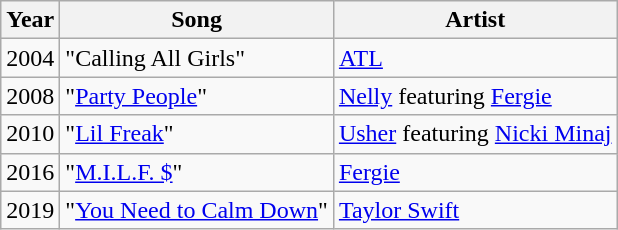<table class="wikitable sortable">
<tr>
<th>Year</th>
<th>Song</th>
<th>Artist</th>
</tr>
<tr>
<td>2004</td>
<td>"Calling All Girls"</td>
<td><a href='#'>ATL</a></td>
</tr>
<tr>
<td>2008</td>
<td>"<a href='#'>Party People</a>"</td>
<td><a href='#'>Nelly</a> featuring <a href='#'>Fergie</a></td>
</tr>
<tr>
<td>2010</td>
<td>"<a href='#'>Lil Freak</a>"</td>
<td><a href='#'>Usher</a> featuring <a href='#'>Nicki Minaj</a></td>
</tr>
<tr>
<td>2016</td>
<td>"<a href='#'>M.I.L.F. $</a>"</td>
<td><a href='#'>Fergie</a></td>
</tr>
<tr>
<td>2019</td>
<td>"<a href='#'>You Need to Calm Down</a>"</td>
<td><a href='#'>Taylor Swift</a></td>
</tr>
</table>
